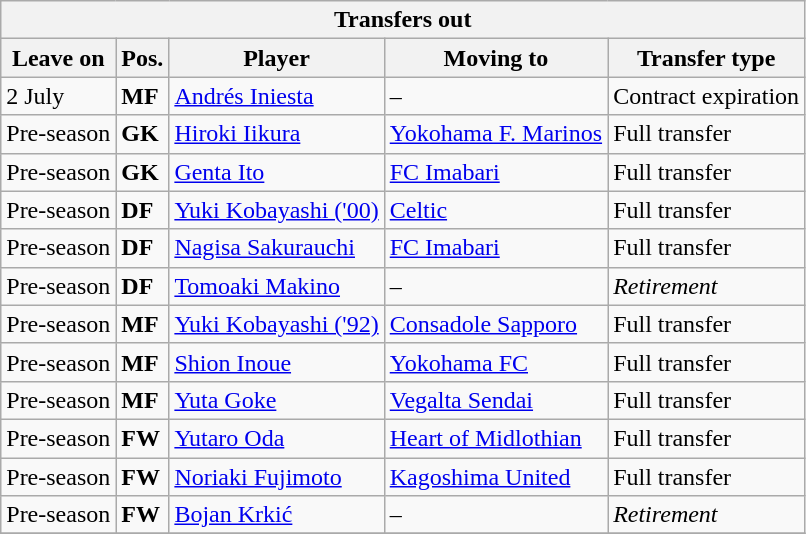<table class="wikitable sortable" style=“text-align:left;”>
<tr>
<th colspan="5">Transfers out</th>
</tr>
<tr>
<th>Leave on</th>
<th>Pos.</th>
<th>Player</th>
<th>Moving to</th>
<th>Transfer type</th>
</tr>
<tr>
<td>2 July</td>
<td><strong>MF</strong></td>
<td> <a href='#'>Andrés Iniesta</a></td>
<td>–</td>
<td>Contract expiration</td>
</tr>
<tr>
<td>Pre-season</td>
<td><strong>GK</strong></td>
<td> <a href='#'>Hiroki Iikura</a></td>
<td> <a href='#'>Yokohama F. Marinos</a></td>
<td>Full transfer</td>
</tr>
<tr>
<td>Pre-season</td>
<td><strong>GK</strong></td>
<td> <a href='#'>Genta Ito</a></td>
<td> <a href='#'>FC Imabari</a></td>
<td>Full transfer</td>
</tr>
<tr>
<td>Pre-season</td>
<td><strong>DF</strong></td>
<td> <a href='#'>Yuki Kobayashi ('00)</a></td>
<td> <a href='#'>Celtic</a></td>
<td>Full transfer</td>
</tr>
<tr>
<td>Pre-season</td>
<td><strong>DF</strong></td>
<td> <a href='#'>Nagisa Sakurauchi</a></td>
<td> <a href='#'>FC Imabari</a></td>
<td>Full transfer</td>
</tr>
<tr>
<td>Pre-season</td>
<td><strong>DF</strong></td>
<td> <a href='#'>Tomoaki Makino</a></td>
<td>–</td>
<td><em>Retirement</em></td>
</tr>
<tr>
<td>Pre-season</td>
<td><strong>MF</strong></td>
<td> <a href='#'>Yuki Kobayashi ('92)</a></td>
<td> <a href='#'>Consadole Sapporo</a></td>
<td>Full transfer</td>
</tr>
<tr>
<td>Pre-season</td>
<td><strong>MF</strong></td>
<td> <a href='#'>Shion Inoue</a></td>
<td> <a href='#'>Yokohama FC</a></td>
<td>Full transfer</td>
</tr>
<tr>
<td>Pre-season</td>
<td><strong>MF</strong></td>
<td> <a href='#'>Yuta Goke</a></td>
<td> <a href='#'>Vegalta Sendai</a></td>
<td>Full transfer</td>
</tr>
<tr>
<td>Pre-season</td>
<td><strong>FW</strong></td>
<td> <a href='#'>Yutaro Oda</a></td>
<td> <a href='#'>Heart of Midlothian</a></td>
<td>Full transfer</td>
</tr>
<tr>
<td>Pre-season</td>
<td><strong>FW</strong></td>
<td> <a href='#'>Noriaki Fujimoto</a></td>
<td> <a href='#'>Kagoshima United</a></td>
<td>Full transfer</td>
</tr>
<tr>
<td>Pre-season</td>
<td><strong>FW</strong></td>
<td> <a href='#'>Bojan Krkić</a></td>
<td>–</td>
<td><em>Retirement</em></td>
</tr>
<tr>
</tr>
</table>
